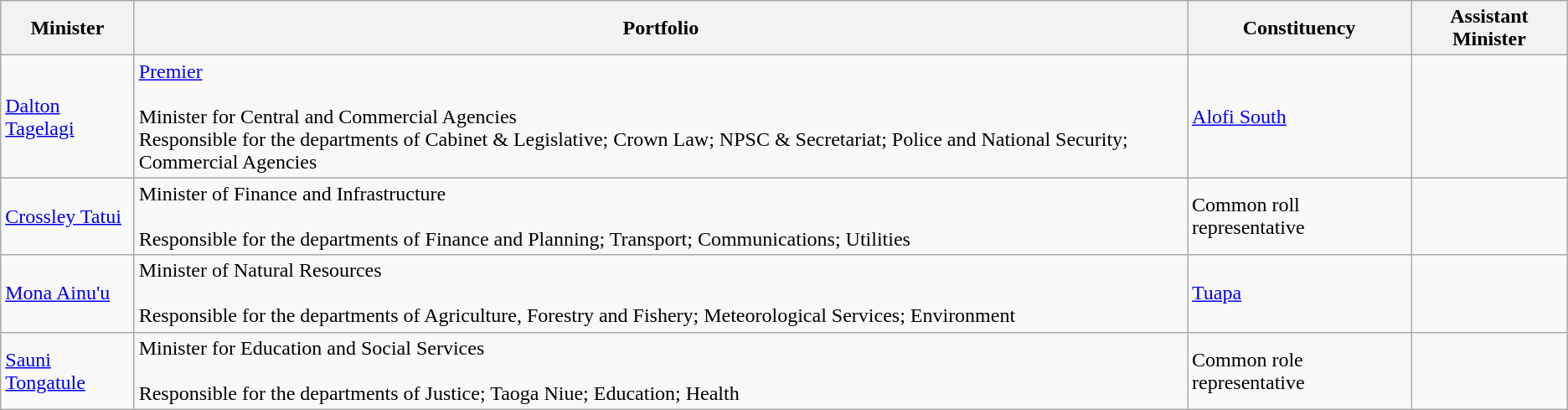<table class="wikitable">
<tr>
<th>Minister</th>
<th>Portfolio</th>
<th>Constituency</th>
<th>Assistant Minister</th>
</tr>
<tr>
<td><a href='#'>Dalton Tagelagi</a></td>
<td><a href='#'>Premier</a><br><br>Minister for Central and Commercial Agencies<br>
Responsible for the departments of Cabinet & Legislative; Crown Law; NPSC & Secretariat; Police and National Security; Commercial Agencies</td>
<td><a href='#'>Alofi South</a></td>
<td></td>
</tr>
<tr>
<td><a href='#'>Crossley Tatui</a></td>
<td>Minister of Finance and Infrastructure<br><br>Responsible for the departments of Finance and Planning; Transport; Communications; Utilities</td>
<td>Common roll representative</td>
<td></td>
</tr>
<tr>
<td><a href='#'>Mona Ainu'u</a></td>
<td>Minister of Natural Resources<br><br>Responsible for the departments of Agriculture, Forestry and Fishery; Meteorological Services; Environment</td>
<td><a href='#'>Tuapa</a></td>
<td></td>
</tr>
<tr>
<td><a href='#'>Sauni Tongatule</a></td>
<td>Minister for Education and Social Services<br><br>Responsible for the departments of Justice; Taoga Niue; Education; Health</td>
<td>Common role representative</td>
<td></td>
</tr>
</table>
